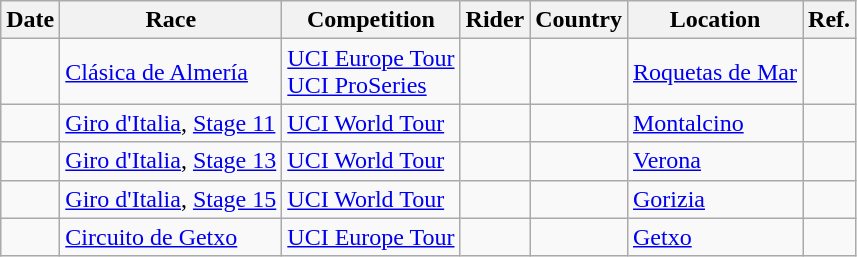<table class="wikitable sortable">
<tr>
<th>Date</th>
<th>Race</th>
<th>Competition</th>
<th>Rider</th>
<th>Country</th>
<th>Location</th>
<th class="unsortable">Ref.</th>
</tr>
<tr>
<td></td>
<td><a href='#'>Clásica de Almería</a></td>
<td><a href='#'>UCI Europe Tour</a> <br> <a href='#'>UCI ProSeries</a></td>
<td></td>
<td></td>
<td><a href='#'>Roquetas de Mar</a></td>
<td align="center"></td>
</tr>
<tr>
<td></td>
<td><a href='#'>Giro d'Italia</a>, <a href='#'>Stage 11</a></td>
<td><a href='#'>UCI World Tour</a></td>
<td></td>
<td></td>
<td><a href='#'>Montalcino</a></td>
<td align="center"></td>
</tr>
<tr>
<td></td>
<td><a href='#'>Giro d'Italia</a>, <a href='#'>Stage 13</a></td>
<td><a href='#'>UCI World Tour</a></td>
<td></td>
<td></td>
<td><a href='#'>Verona</a></td>
<td align="center"></td>
</tr>
<tr>
<td></td>
<td><a href='#'>Giro d'Italia</a>, <a href='#'>Stage 15</a></td>
<td><a href='#'>UCI World Tour</a></td>
<td></td>
<td></td>
<td><a href='#'>Gorizia</a></td>
<td align="center"></td>
</tr>
<tr>
<td></td>
<td><a href='#'>Circuito de Getxo</a></td>
<td><a href='#'>UCI Europe Tour</a></td>
<td></td>
<td></td>
<td><a href='#'>Getxo</a></td>
<td align="center"></td>
</tr>
</table>
